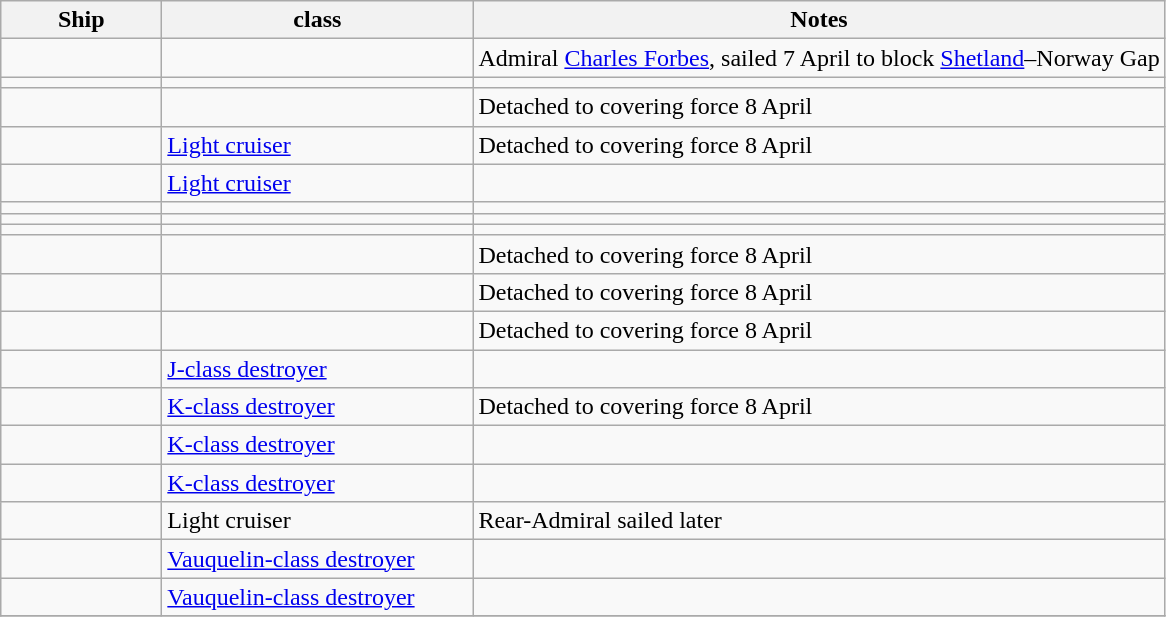<table class="wikitable" align=left>
<tr>
<th scope="col" width="100px">Ship</th>
<th scope="col" width="200px">class</th>
<th>Notes</th>
</tr>
<tr>
<td></td>
<td></td>
<td>Admiral <a href='#'>Charles Forbes</a>, sailed 7 April to block <a href='#'>Shetland</a>–Norway Gap</td>
</tr>
<tr>
<td></td>
<td></td>
<td></td>
</tr>
<tr>
<td></td>
<td></td>
<td>Detached to covering force 8 April</td>
</tr>
<tr>
<td></td>
<td><a href='#'>Light cruiser</a></td>
<td>Detached to covering force 8 April</td>
</tr>
<tr>
<td></td>
<td><a href='#'>Light cruiser</a></td>
<td></td>
</tr>
<tr>
<td></td>
<td></td>
<td></td>
</tr>
<tr>
<td></td>
<td></td>
<td></td>
</tr>
<tr>
<td></td>
<td></td>
<td></td>
</tr>
<tr>
<td></td>
<td></td>
<td>Detached to covering force 8 April</td>
</tr>
<tr>
<td></td>
<td></td>
<td>Detached to covering force 8 April</td>
</tr>
<tr>
<td></td>
<td></td>
<td>Detached to covering force 8 April</td>
</tr>
<tr>
<td></td>
<td><a href='#'>J-class destroyer</a></td>
<td></td>
</tr>
<tr>
<td></td>
<td><a href='#'>K-class destroyer</a></td>
<td>Detached to covering force 8 April</td>
</tr>
<tr>
<td></td>
<td><a href='#'>K-class destroyer</a></td>
<td></td>
</tr>
<tr>
<td></td>
<td><a href='#'>K-class destroyer</a></td>
<td></td>
</tr>
<tr>
<td></td>
<td>Light cruiser</td>
<td>Rear-Admiral  sailed later</td>
</tr>
<tr>
<td></td>
<td><a href='#'>Vauquelin-class destroyer</a></td>
<td></td>
</tr>
<tr>
<td></td>
<td><a href='#'>Vauquelin-class destroyer</a></td>
<td></td>
</tr>
<tr>
</tr>
</table>
